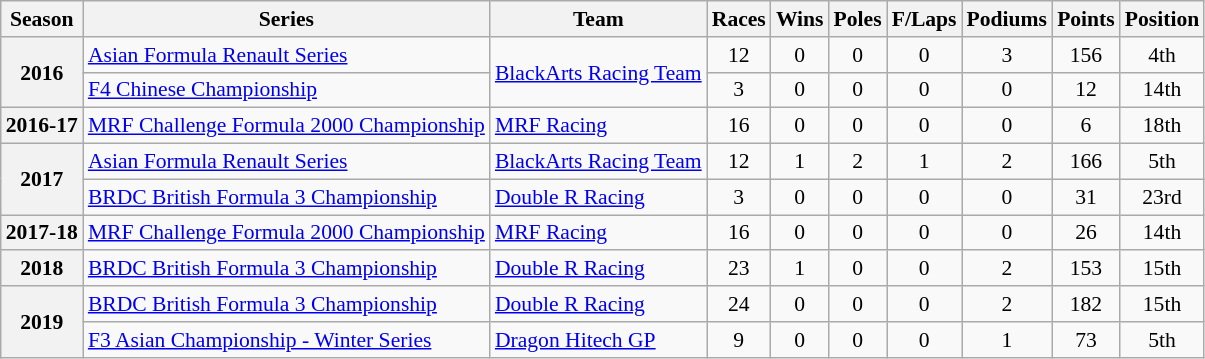<table class="wikitable" style="font-size: 90%; text-align:center">
<tr>
<th>Season</th>
<th>Series</th>
<th>Team</th>
<th>Races</th>
<th>Wins</th>
<th>Poles</th>
<th>F/Laps</th>
<th>Podiums</th>
<th>Points</th>
<th>Position</th>
</tr>
<tr>
<th rowspan="2">2016</th>
<td align=left><a href='#'>Asian Formula Renault Series</a></td>
<td rowspan="2" align="left"><a href='#'>BlackArts Racing Team</a></td>
<td>12</td>
<td>0</td>
<td>0</td>
<td>0</td>
<td>3</td>
<td>156</td>
<td>4th</td>
</tr>
<tr>
<td align=left><a href='#'>F4 Chinese Championship</a></td>
<td>3</td>
<td>0</td>
<td>0</td>
<td>0</td>
<td>0</td>
<td>12</td>
<td>14th</td>
</tr>
<tr>
<th>2016-17</th>
<td align=left><a href='#'>MRF Challenge Formula 2000 Championship</a></td>
<td align=left><a href='#'>MRF Racing</a></td>
<td>16</td>
<td>0</td>
<td>0</td>
<td>0</td>
<td>0</td>
<td>6</td>
<td>18th</td>
</tr>
<tr>
<th rowspan=2>2017</th>
<td align=left><a href='#'>Asian Formula Renault Series</a></td>
<td align=left><a href='#'>BlackArts Racing Team</a></td>
<td>12</td>
<td>1</td>
<td>2</td>
<td>1</td>
<td>2</td>
<td>166</td>
<td>5th</td>
</tr>
<tr>
<td align=left><a href='#'>BRDC British Formula 3 Championship</a></td>
<td align=left><a href='#'>Double R Racing</a></td>
<td>3</td>
<td>0</td>
<td>0</td>
<td>0</td>
<td>0</td>
<td>31</td>
<td>23rd</td>
</tr>
<tr>
<th>2017-18</th>
<td align=left><a href='#'>MRF Challenge Formula 2000 Championship</a></td>
<td align=left><a href='#'>MRF Racing</a></td>
<td>16</td>
<td>0</td>
<td>0</td>
<td>0</td>
<td>0</td>
<td>26</td>
<td>14th</td>
</tr>
<tr>
<th>2018</th>
<td align=left><a href='#'>BRDC British Formula 3 Championship</a></td>
<td align=left><a href='#'>Double R Racing</a></td>
<td>23</td>
<td>1</td>
<td>0</td>
<td>0</td>
<td>2</td>
<td>153</td>
<td>15th</td>
</tr>
<tr>
<th rowspan=2>2019</th>
<td align=left><a href='#'>BRDC British Formula 3 Championship</a></td>
<td align=left><a href='#'>Double R Racing</a></td>
<td>24</td>
<td>0</td>
<td>0</td>
<td>0</td>
<td>2</td>
<td>182</td>
<td>15th</td>
</tr>
<tr>
<td align=left><a href='#'>F3 Asian Championship - Winter Series</a></td>
<td align=left><a href='#'>Dragon Hitech GP</a></td>
<td>9</td>
<td>0</td>
<td>0</td>
<td>0</td>
<td>1</td>
<td>73</td>
<td>5th</td>
</tr>
</table>
